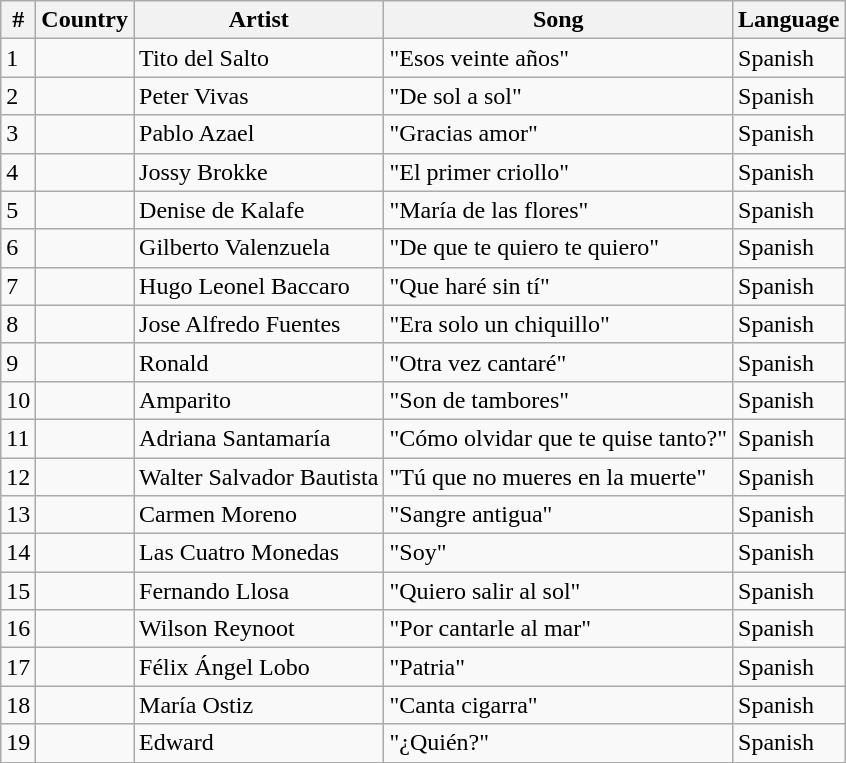<table class="wikitable">
<tr>
<th>#</th>
<th>Country</th>
<th>Artist</th>
<th>Song</th>
<th>Language</th>
</tr>
<tr>
<td>1</td>
<td></td>
<td>Tito del Salto</td>
<td>"Esos veinte años"</td>
<td>Spanish</td>
</tr>
<tr>
<td>2</td>
<td></td>
<td>Peter Vivas</td>
<td>"De sol a sol"</td>
<td>Spanish</td>
</tr>
<tr>
<td>3</td>
<td></td>
<td>Pablo Azael</td>
<td>"Gracias amor"</td>
<td>Spanish</td>
</tr>
<tr>
<td>4</td>
<td></td>
<td>Jossy Brokke</td>
<td>"El primer criollo"</td>
<td>Spanish</td>
</tr>
<tr>
<td>5</td>
<td></td>
<td>Denise de Kalafe</td>
<td>"María de las flores"</td>
<td>Spanish</td>
</tr>
<tr>
<td>6</td>
<td></td>
<td>Gilberto Valenzuela</td>
<td>"De que te quiero te quiero"</td>
<td>Spanish</td>
</tr>
<tr>
<td>7</td>
<td></td>
<td>Hugo Leonel Baccaro</td>
<td>"Que haré sin tí"</td>
<td>Spanish</td>
</tr>
<tr>
<td>8</td>
<td></td>
<td>Jose Alfredo Fuentes</td>
<td>"Era solo un chiquillo"</td>
<td>Spanish</td>
</tr>
<tr>
<td>9</td>
<td></td>
<td>Ronald</td>
<td>"Otra vez cantaré"</td>
<td>Spanish</td>
</tr>
<tr>
<td>10</td>
<td></td>
<td>Amparito</td>
<td>"Son de tambores"</td>
<td>Spanish</td>
</tr>
<tr>
<td>11</td>
<td></td>
<td>Adriana Santamaría</td>
<td>"Cómo olvidar que te quise tanto?"</td>
<td>Spanish</td>
</tr>
<tr>
<td>12</td>
<td></td>
<td>Walter Salvador Bautista</td>
<td>"Tú que no mueres en la muerte"</td>
<td>Spanish</td>
</tr>
<tr>
<td>13</td>
<td></td>
<td>Carmen Moreno</td>
<td>"Sangre antigua"</td>
<td>Spanish</td>
</tr>
<tr>
<td>14</td>
<td></td>
<td>Las Cuatro Monedas</td>
<td>"Soy"</td>
<td>Spanish</td>
</tr>
<tr>
<td>15</td>
<td></td>
<td>Fernando Llosa</td>
<td>"Quiero salir al sol"</td>
<td>Spanish</td>
</tr>
<tr>
<td>16</td>
<td></td>
<td>Wilson Reynoot</td>
<td>"Por cantarle al mar"</td>
<td>Spanish</td>
</tr>
<tr>
<td>17</td>
<td></td>
<td>Félix Ángel Lobo</td>
<td>"Patria"</td>
<td>Spanish</td>
</tr>
<tr>
<td>18</td>
<td></td>
<td>María Ostiz</td>
<td>"Canta cigarra"</td>
<td>Spanish</td>
</tr>
<tr>
<td>19</td>
<td></td>
<td>Edward</td>
<td>"¿Quién?"</td>
<td>Spanish</td>
</tr>
</table>
